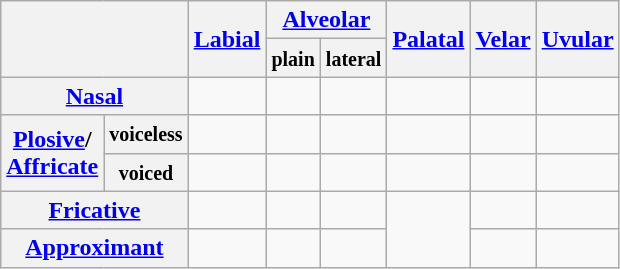<table class="wikitable" style="text-align:center">
<tr>
<th colspan="2" rowspan="2"></th>
<th rowspan="2"><a href='#'>Labial</a></th>
<th colspan="2"><a href='#'>Alveolar</a></th>
<th rowspan="2"><a href='#'>Palatal</a></th>
<th rowspan="2"><a href='#'>Velar</a></th>
<th rowspan="2"><a href='#'>Uvular</a></th>
</tr>
<tr>
<th><small>plain</small></th>
<th><small>lateral</small></th>
</tr>
<tr>
<th colspan="2"><a href='#'>Nasal</a></th>
<td></td>
<td></td>
<td></td>
<td></td>
<td></td>
<td></td>
</tr>
<tr>
<th rowspan="2"><a href='#'>Plosive</a>/<br><a href='#'>Affricate</a></th>
<th><small>voiceless</small></th>
<td></td>
<td></td>
<td></td>
<td></td>
<td></td>
<td></td>
</tr>
<tr>
<th><small>voiced</small></th>
<td></td>
<td></td>
<td></td>
<td></td>
<td></td>
<td></td>
</tr>
<tr>
<th colspan="2"><a href='#'>Fricative</a></th>
<td></td>
<td></td>
<td></td>
<td rowspan="2"></td>
<td></td>
<td></td>
</tr>
<tr>
<th colspan="2"><a href='#'>Approximant</a></th>
<td></td>
<td></td>
<td></td>
<td></td>
<td></td>
</tr>
</table>
